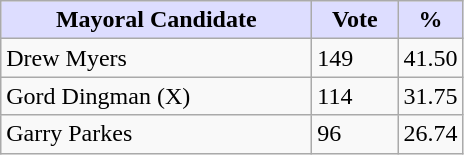<table class="wikitable">
<tr>
<th style="background:#ddf; width:200px;">Mayoral Candidate </th>
<th style="background:#ddf; width:50px;">Vote</th>
<th style="background:#ddf; width:30px;">%</th>
</tr>
<tr>
<td>Drew Myers</td>
<td>149</td>
<td>41.50</td>
</tr>
<tr>
<td>Gord Dingman (X)</td>
<td>114</td>
<td>31.75</td>
</tr>
<tr>
<td>Garry Parkes</td>
<td>96</td>
<td>26.74</td>
</tr>
</table>
